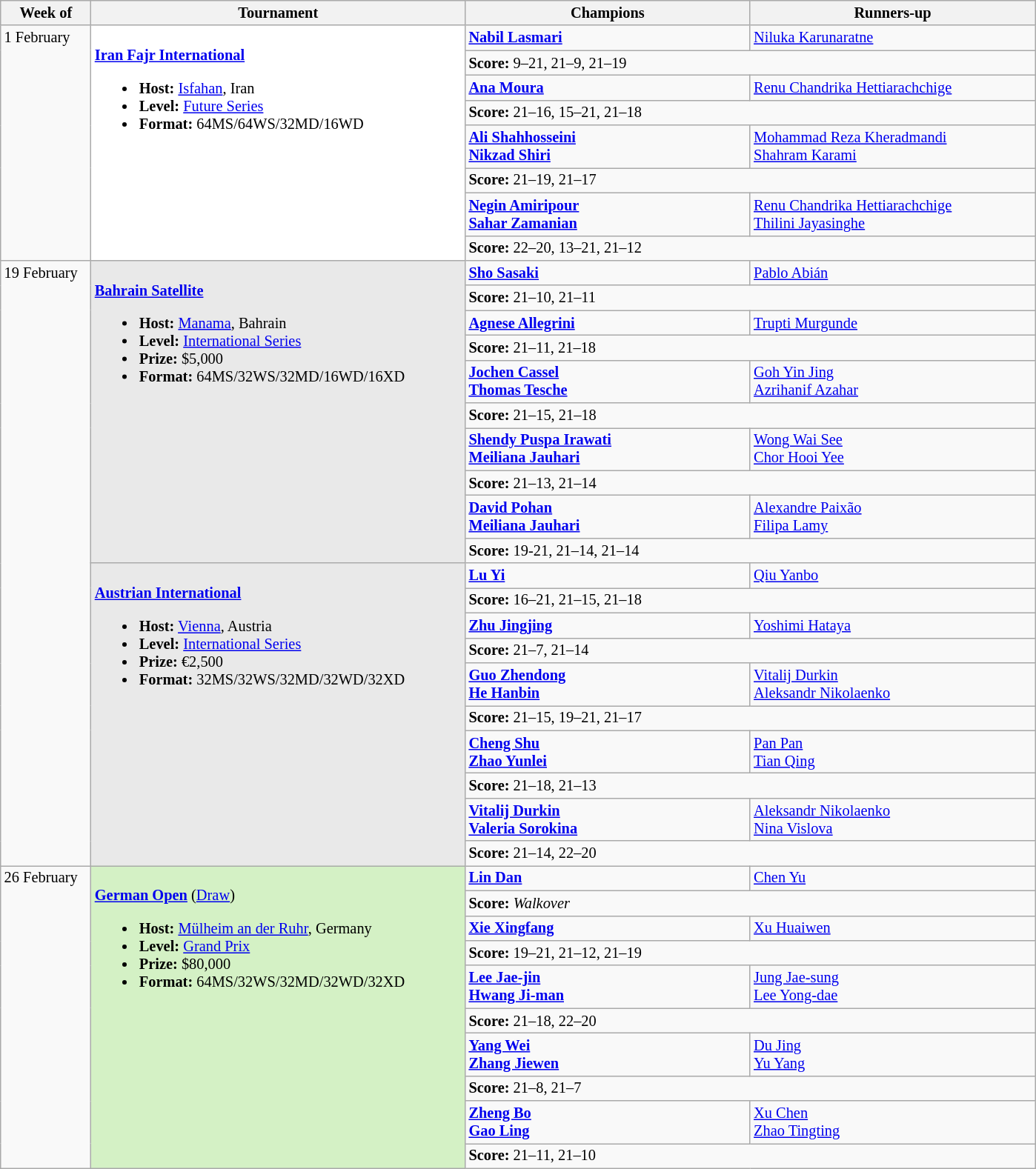<table class=wikitable style=font-size:85%>
<tr>
<th width=75>Week of</th>
<th width=330>Tournament</th>
<th width=250>Champions</th>
<th width=250>Runners-up</th>
</tr>
<tr valign=top>
<td rowspan=8>1 February</td>
<td style="background:#ffffff;" rowspan="8"><br><strong><a href='#'>Iran Fajr International</a></strong><ul><li><strong>Host:</strong> <a href='#'>Isfahan</a>, Iran</li><li><strong>Level:</strong> <a href='#'>Future Series</a></li><li><strong>Format:</strong> 64MS/64WS/32MD/16WD</li></ul></td>
<td><strong> <a href='#'>Nabil Lasmari</a></strong></td>
<td> <a href='#'>Niluka Karunaratne</a></td>
</tr>
<tr>
<td colspan=2><strong>Score:</strong> 9–21, 21–9, 21–19</td>
</tr>
<tr valign=top>
<td><strong> <a href='#'>Ana Moura</a></strong></td>
<td> <a href='#'>Renu Chandrika Hettiarachchige</a></td>
</tr>
<tr>
<td colspan=2><strong>Score:</strong> 21–16, 15–21, 21–18</td>
</tr>
<tr valign=top>
<td><strong> <a href='#'>Ali Shahhosseini</a><br> <a href='#'>Nikzad Shiri</a></strong></td>
<td> <a href='#'>Mohammad Reza Kheradmandi</a><br> <a href='#'>Shahram Karami</a></td>
</tr>
<tr>
<td colspan=2><strong>Score:</strong> 21–19, 21–17</td>
</tr>
<tr valign=top>
<td><strong> <a href='#'>Negin Amiripour</a><br> <a href='#'>Sahar Zamanian</a></strong></td>
<td> <a href='#'>Renu Chandrika Hettiarachchige</a><br> <a href='#'>Thilini Jayasinghe</a></td>
</tr>
<tr>
<td colspan=2><strong>Score:</strong> 22–20, 13–21, 21–12</td>
</tr>
<tr valign=top>
<td rowspan=20>19 February</td>
<td style="background:#E9E9E9;" rowspan="10"><br><strong><a href='#'>Bahrain Satellite</a></strong><ul><li><strong>Host:</strong> <a href='#'>Manama</a>, Bahrain</li><li><strong>Level:</strong> <a href='#'>International Series</a></li><li><strong>Prize:</strong> $5,000</li><li><strong>Format:</strong> 64MS/32WS/32MD/16WD/16XD</li></ul></td>
<td><strong> <a href='#'>Sho Sasaki</a></strong></td>
<td> <a href='#'>Pablo Abián</a></td>
</tr>
<tr>
<td colspan=2><strong>Score:</strong> 21–10, 21–11</td>
</tr>
<tr valign=top>
<td><strong> <a href='#'>Agnese Allegrini</a></strong></td>
<td> <a href='#'>Trupti Murgunde</a></td>
</tr>
<tr>
<td colspan=2><strong>Score:</strong> 21–11, 21–18</td>
</tr>
<tr valign=top>
<td><strong> <a href='#'>Jochen Cassel</a><br> <a href='#'>Thomas Tesche</a></strong></td>
<td> <a href='#'>Goh Yin Jing</a><br> <a href='#'>Azrihanif Azahar</a></td>
</tr>
<tr>
<td colspan=2><strong>Score:</strong> 21–15, 21–18</td>
</tr>
<tr valign=top>
<td><strong> <a href='#'>Shendy Puspa Irawati</a><br> <a href='#'>Meiliana Jauhari</a></strong></td>
<td> <a href='#'>Wong Wai See</a><br> <a href='#'>Chor Hooi Yee</a></td>
</tr>
<tr>
<td colspan=2><strong>Score:</strong> 21–13, 21–14</td>
</tr>
<tr valign=top>
<td><strong> <a href='#'>David Pohan</a><br> <a href='#'>Meiliana Jauhari</a></strong></td>
<td> <a href='#'>Alexandre Paixão</a><br> <a href='#'>Filipa Lamy</a></td>
</tr>
<tr>
<td colspan=2><strong>Score:</strong> 19-21, 21–14, 21–14</td>
</tr>
<tr valign=top>
<td style="background:#E9E9E9;" rowspan="10"><br><strong><a href='#'>Austrian International</a></strong><ul><li><strong>Host:</strong> <a href='#'>Vienna</a>, Austria</li><li><strong>Level:</strong> <a href='#'>International Series</a></li><li><strong>Prize:</strong> €2,500</li><li><strong>Format:</strong> 32MS/32WS/32MD/32WD/32XD</li></ul></td>
<td><strong> <a href='#'>Lu Yi</a></strong></td>
<td> <a href='#'>Qiu Yanbo</a></td>
</tr>
<tr>
<td colspan=2><strong>Score:</strong> 16–21, 21–15, 21–18</td>
</tr>
<tr valign=top>
<td><strong> <a href='#'>Zhu Jingjing</a></strong></td>
<td> <a href='#'>Yoshimi Hataya</a></td>
</tr>
<tr>
<td colspan=2><strong>Score:</strong> 21–7, 21–14</td>
</tr>
<tr valign=top>
<td><strong> <a href='#'>Guo Zhendong</a><br> <a href='#'>He Hanbin</a></strong></td>
<td> <a href='#'>Vitalij Durkin</a><br> <a href='#'>Aleksandr Nikolaenko</a></td>
</tr>
<tr>
<td colspan=2><strong>Score:</strong> 21–15, 19–21, 21–17</td>
</tr>
<tr valign=top>
<td><strong> <a href='#'>Cheng Shu</a><br> <a href='#'>Zhao Yunlei</a></strong></td>
<td> <a href='#'>Pan Pan</a><br> <a href='#'>Tian Qing</a></td>
</tr>
<tr>
<td colspan=2><strong>Score:</strong> 21–18, 21–13</td>
</tr>
<tr valign=top>
<td><strong> <a href='#'>Vitalij Durkin</a><br> <a href='#'>Valeria Sorokina</a></strong></td>
<td> <a href='#'>Aleksandr Nikolaenko</a><br> <a href='#'>Nina Vislova</a></td>
</tr>
<tr>
<td colspan=2><strong>Score:</strong> 21–14, 22–20</td>
</tr>
<tr valign=top>
<td rowspan=10>26 February</td>
<td style="background:#D4F1C5;" rowspan="10"><br><strong><a href='#'>German Open</a></strong> (<a href='#'>Draw</a>)<ul><li><strong>Host:</strong> <a href='#'>Mülheim an der Ruhr</a>, Germany</li><li><strong>Level:</strong> <a href='#'>Grand Prix</a></li><li><strong>Prize:</strong> $80,000</li><li><strong>Format:</strong> 64MS/32WS/32MD/32WD/32XD</li></ul></td>
<td><strong> <a href='#'>Lin Dan</a></strong></td>
<td> <a href='#'>Chen Yu</a></td>
</tr>
<tr>
<td colspan=2><strong>Score:</strong> <em>Walkover</em></td>
</tr>
<tr valign=top>
<td><strong> <a href='#'>Xie Xingfang</a></strong></td>
<td> <a href='#'>Xu Huaiwen</a></td>
</tr>
<tr>
<td colspan=2><strong>Score:</strong> 19–21, 21–12, 21–19</td>
</tr>
<tr valign=top>
<td><strong> <a href='#'> Lee Jae-jin</a><br> <a href='#'>Hwang Ji-man</a></strong></td>
<td> <a href='#'>Jung Jae-sung</a><br> <a href='#'>Lee Yong-dae</a></td>
</tr>
<tr>
<td colspan=2><strong>Score:</strong> 21–18, 22–20</td>
</tr>
<tr valign=top>
<td><strong> <a href='#'>Yang Wei</a><br> <a href='#'>Zhang Jiewen</a></strong></td>
<td> <a href='#'>Du Jing</a><br> <a href='#'>Yu Yang</a></td>
</tr>
<tr>
<td colspan=2><strong>Score:</strong> 21–8, 21–7</td>
</tr>
<tr valign=top>
<td><strong> <a href='#'>Zheng Bo</a><br> <a href='#'>Gao Ling</a></strong></td>
<td> <a href='#'>Xu Chen</a><br> <a href='#'>Zhao Tingting</a></td>
</tr>
<tr>
<td colspan=2><strong>Score:</strong> 21–11, 21–10</td>
</tr>
</table>
